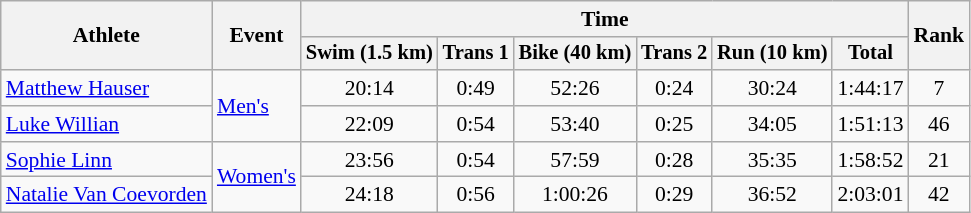<table class=wikitable style=font-size:90%;text-align:center>
<tr>
<th rowspan=2>Athlete</th>
<th rowspan=2>Event</th>
<th colspan=6>Time</th>
<th rowspan=2>Rank</th>
</tr>
<tr style=font-size:95%>
<th>Swim (1.5 km)</th>
<th>Trans 1</th>
<th>Bike (40 km)</th>
<th>Trans 2</th>
<th>Run (10 km)</th>
<th>Total</th>
</tr>
<tr>
<td align=left><a href='#'>Matthew Hauser</a></td>
<td align=left rowspan=2><a href='#'>Men's</a></td>
<td>20:14</td>
<td>0:49</td>
<td>52:26</td>
<td>0:24</td>
<td>30:24</td>
<td>1:44:17</td>
<td>7</td>
</tr>
<tr>
<td align=left><a href='#'>Luke Willian</a></td>
<td>22:09</td>
<td>0:54</td>
<td>53:40</td>
<td>0:25</td>
<td>34:05</td>
<td>1:51:13</td>
<td>46</td>
</tr>
<tr>
<td align=left><a href='#'>Sophie Linn</a></td>
<td align=left rowspan=2><a href='#'>Women's</a></td>
<td>23:56</td>
<td>0:54</td>
<td>57:59</td>
<td>0:28</td>
<td>35:35</td>
<td>1:58:52</td>
<td>21</td>
</tr>
<tr>
<td align=left><a href='#'>Natalie Van Coevorden</a></td>
<td>24:18</td>
<td>0:56</td>
<td>1:00:26</td>
<td>0:29</td>
<td>36:52</td>
<td>2:03:01</td>
<td>42</td>
</tr>
</table>
